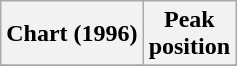<table class="wikitable plainrowheaders" style="text-align:center">
<tr>
<th>Chart (1996)</th>
<th>Peak<br>position</th>
</tr>
<tr>
</tr>
</table>
